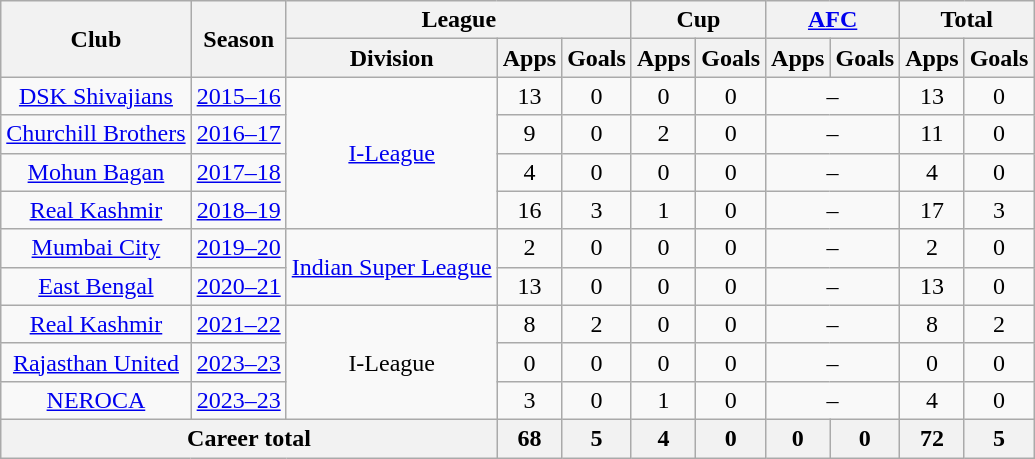<table class="wikitable" style="text-align: center; font-size;">
<tr>
<th rowspan="2">Club</th>
<th rowspan="2">Season</th>
<th colspan="3">League</th>
<th colspan="2">Cup</th>
<th colspan="2"><a href='#'>AFC</a></th>
<th colspan="2">Total</th>
</tr>
<tr>
<th>Division</th>
<th>Apps</th>
<th>Goals</th>
<th>Apps</th>
<th>Goals</th>
<th>Apps</th>
<th>Goals</th>
<th>Apps</th>
<th>Goals</th>
</tr>
<tr>
<td rowspan="1"><a href='#'>DSK Shivajians</a></td>
<td><a href='#'>2015–16</a></td>
<td rowspan="4"><a href='#'>I-League</a></td>
<td>13</td>
<td>0</td>
<td>0</td>
<td>0</td>
<td colspan="2">–</td>
<td>13</td>
<td>0</td>
</tr>
<tr>
<td rowspan="1"><a href='#'>Churchill Brothers</a></td>
<td><a href='#'>2016–17</a></td>
<td>9</td>
<td>0</td>
<td>2</td>
<td>0</td>
<td colspan="2">–</td>
<td>11</td>
<td>0</td>
</tr>
<tr>
<td rowspan="1"><a href='#'>Mohun Bagan</a></td>
<td><a href='#'>2017–18</a></td>
<td>4</td>
<td>0</td>
<td>0</td>
<td>0</td>
<td colspan="2">–</td>
<td>4</td>
<td>0</td>
</tr>
<tr>
<td rowspan="1"><a href='#'>Real Kashmir</a></td>
<td><a href='#'>2018–19</a></td>
<td>16</td>
<td>3</td>
<td>1</td>
<td>0</td>
<td colspan="2">–</td>
<td>17</td>
<td>3</td>
</tr>
<tr>
<td rowspan="1"><a href='#'>Mumbai City</a></td>
<td><a href='#'>2019–20</a></td>
<td rowspan="2"><a href='#'>Indian Super League</a></td>
<td>2</td>
<td>0</td>
<td>0</td>
<td>0</td>
<td colspan="2">–</td>
<td>2</td>
<td>0</td>
</tr>
<tr>
<td rowspan="1"><a href='#'>East Bengal</a></td>
<td><a href='#'>2020–21</a></td>
<td>13</td>
<td>0</td>
<td>0</td>
<td>0</td>
<td colspan="2">–</td>
<td>13</td>
<td>0</td>
</tr>
<tr>
<td rowspan="1"><a href='#'>Real Kashmir</a></td>
<td><a href='#'>2021–22</a></td>
<td rowspan="3">I-League</td>
<td>8</td>
<td>2</td>
<td>0</td>
<td>0</td>
<td colspan="2">–</td>
<td>8</td>
<td>2</td>
</tr>
<tr>
<td rowspan="1"><a href='#'>Rajasthan United</a></td>
<td><a href='#'>2023–23</a></td>
<td>0</td>
<td>0</td>
<td>0</td>
<td>0</td>
<td colspan="2">–</td>
<td>0</td>
<td>0</td>
</tr>
<tr>
<td rowspan="1"><a href='#'>NEROCA</a></td>
<td><a href='#'>2023–23</a></td>
<td>3</td>
<td>0</td>
<td>1</td>
<td>0</td>
<td colspan="2">–</td>
<td>4</td>
<td>0</td>
</tr>
<tr>
<th colspan="3">Career total</th>
<th>68</th>
<th>5</th>
<th>4</th>
<th>0</th>
<th>0</th>
<th>0</th>
<th>72</th>
<th>5</th>
</tr>
</table>
